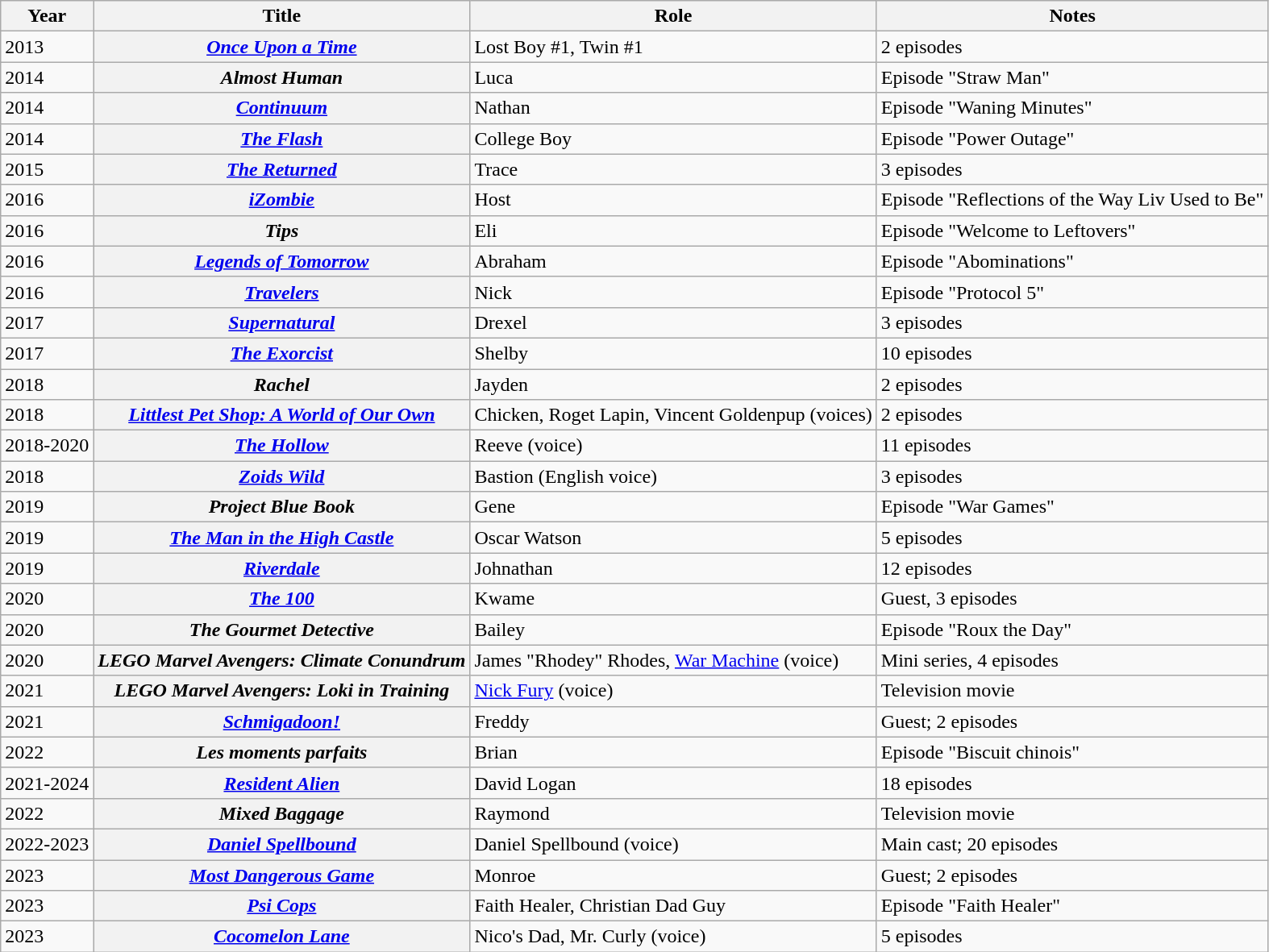<table class="wikitable plainrowheaders sortable">
<tr>
<th scope="col">Year</th>
<th scope="col">Title</th>
<th scope="col">Role</th>
<th scope="col" class="unsortable">Notes</th>
</tr>
<tr>
<td>2013</td>
<th scope="row"><em><a href='#'>Once Upon a Time</a></em></th>
<td>Lost Boy #1, Twin #1</td>
<td>2 episodes</td>
</tr>
<tr>
<td>2014</td>
<th scope="row"><em>Almost Human</em></th>
<td>Luca</td>
<td>Episode "Straw Man"</td>
</tr>
<tr>
<td>2014</td>
<th scope="row"><em><a href='#'>Continuum</a></em></th>
<td>Nathan</td>
<td>Episode "Waning Minutes"</td>
</tr>
<tr>
<td>2014</td>
<th scope="row"><em><a href='#'>The Flash</a></em></th>
<td>College Boy</td>
<td>Episode "Power Outage"</td>
</tr>
<tr>
<td>2015</td>
<th scope="row"><em><a href='#'>The Returned</a></em></th>
<td>Trace</td>
<td>3 episodes</td>
</tr>
<tr>
<td>2016</td>
<th scope="row"><em><a href='#'>iZombie</a></em></th>
<td>Host</td>
<td>Episode "Reflections of the Way Liv Used to Be"</td>
</tr>
<tr>
<td>2016</td>
<th scope="row"><em>Tips</em></th>
<td>Eli</td>
<td>Episode "Welcome to Leftovers"</td>
</tr>
<tr>
<td>2016</td>
<th scope="row"><em><a href='#'>Legends of Tomorrow</a></em></th>
<td>Abraham</td>
<td>Episode "Abominations"</td>
</tr>
<tr>
<td>2016</td>
<th scope="row"><em><a href='#'>Travelers</a></em></th>
<td>Nick</td>
<td>Episode "Protocol 5"</td>
</tr>
<tr>
<td>2017</td>
<th scope="row"><em><a href='#'>Supernatural</a></em></th>
<td>Drexel</td>
<td>3 episodes</td>
</tr>
<tr>
<td>2017</td>
<th scope="row"><em><a href='#'>The Exorcist</a></em></th>
<td>Shelby</td>
<td>10 episodes</td>
</tr>
<tr>
<td>2018</td>
<th scope="row"><em>Rachel</em></th>
<td>Jayden</td>
<td>2 episodes</td>
</tr>
<tr>
<td>2018</td>
<th scope="row"><em><a href='#'>Littlest Pet Shop: A World of Our Own</a></em></th>
<td>Chicken, Roget Lapin, Vincent Goldenpup (voices)</td>
<td>2 episodes</td>
</tr>
<tr>
<td>2018-2020</td>
<th scope="row"><em><a href='#'>The Hollow</a></em></th>
<td>Reeve (voice)</td>
<td>11 episodes</td>
</tr>
<tr>
<td>2018</td>
<th scope="row"><em><a href='#'>Zoids Wild</a></em></th>
<td>Bastion (English voice)</td>
<td>3 episodes</td>
</tr>
<tr>
<td>2019</td>
<th scope="row"><em>Project Blue Book</em></th>
<td>Gene</td>
<td>Episode "War Games"</td>
</tr>
<tr>
<td>2019</td>
<th scope="row"><em><a href='#'>The Man in the High Castle</a></em></th>
<td>Oscar Watson</td>
<td>5 episodes</td>
</tr>
<tr>
<td>2019</td>
<th scope="row"><em><a href='#'>Riverdale</a></em></th>
<td>Johnathan</td>
<td>12 episodes</td>
</tr>
<tr>
<td>2020</td>
<th scope="row"><em><a href='#'>The 100</a></em></th>
<td>Kwame</td>
<td>Guest, 3 episodes</td>
</tr>
<tr>
<td>2020</td>
<th scope="row"><em>The Gourmet Detective</em></th>
<td>Bailey</td>
<td>Episode "Roux the Day"</td>
</tr>
<tr>
<td>2020</td>
<th scope="row"><em>LEGO Marvel Avengers: Climate Conundrum</em></th>
<td>James "Rhodey" Rhodes, <a href='#'>War Machine</a> (voice)</td>
<td>Mini series, 4 episodes</td>
</tr>
<tr>
<td>2021</td>
<th scope="row"><em>LEGO Marvel Avengers: Loki in Training</em></th>
<td><a href='#'>Nick Fury</a> (voice)</td>
<td>Television movie</td>
</tr>
<tr>
<td>2021</td>
<th scope="row"><em><a href='#'>Schmigadoon!</a></em></th>
<td>Freddy</td>
<td>Guest; 2 episodes</td>
</tr>
<tr>
<td>2022</td>
<th scope="row"><em>Les moments parfaits</em></th>
<td>Brian</td>
<td>Episode "Biscuit chinois"</td>
</tr>
<tr>
<td>2021-2024</td>
<th scope="row"><em><a href='#'>Resident Alien</a></em></th>
<td>David Logan</td>
<td>18 episodes</td>
</tr>
<tr>
<td>2022</td>
<th scope="row"><em>Mixed Baggage</em></th>
<td>Raymond</td>
<td>Television movie</td>
</tr>
<tr>
<td>2022-2023</td>
<th scope="row"><em><a href='#'>Daniel Spellbound</a></em></th>
<td>Daniel Spellbound (voice)</td>
<td>Main cast; 20 episodes</td>
</tr>
<tr>
<td>2023</td>
<th scope="row"><em><a href='#'>Most Dangerous Game</a></em></th>
<td>Monroe</td>
<td>Guest; 2 episodes</td>
</tr>
<tr>
<td>2023</td>
<th scope="row"><em><a href='#'>Psi Cops</a></em></th>
<td>Faith Healer, Christian Dad Guy</td>
<td>Episode "Faith Healer"</td>
</tr>
<tr>
<td>2023</td>
<th scope="row"><em><a href='#'>Cocomelon Lane</a></em></th>
<td>Nico's Dad, Mr. Curly (voice)</td>
<td>5 episodes</td>
</tr>
</table>
